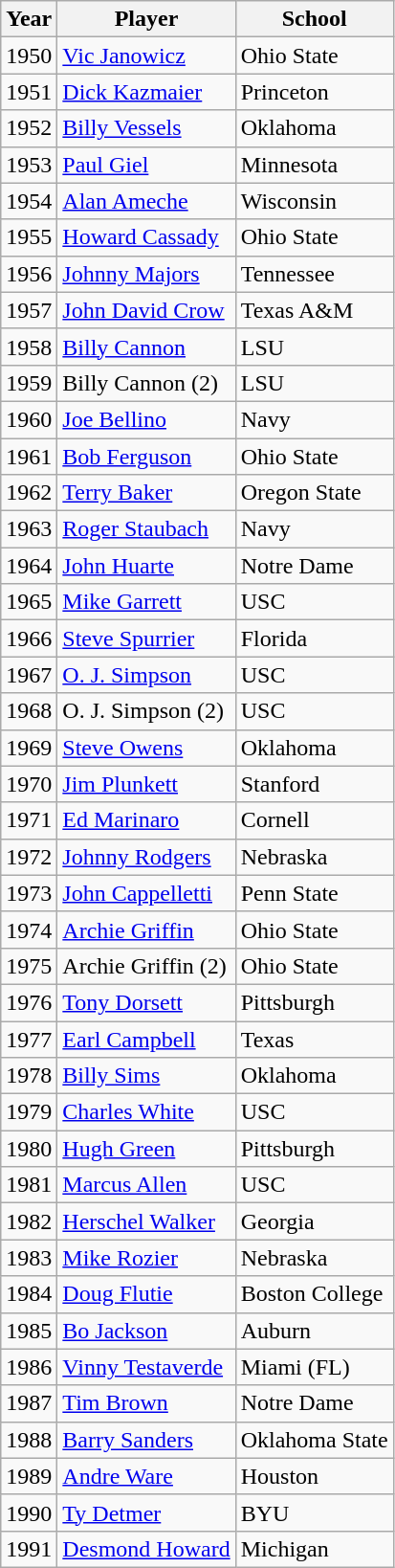<table class="wikitable sortable">
<tr>
<th>Year</th>
<th>Player</th>
<th>School</th>
</tr>
<tr>
<td>1950</td>
<td><a href='#'>Vic Janowicz</a></td>
<td>Ohio State</td>
</tr>
<tr>
<td>1951</td>
<td><a href='#'>Dick Kazmaier</a></td>
<td>Princeton</td>
</tr>
<tr>
<td>1952</td>
<td><a href='#'>Billy Vessels</a></td>
<td>Oklahoma</td>
</tr>
<tr>
<td>1953</td>
<td><a href='#'>Paul Giel</a></td>
<td>Minnesota</td>
</tr>
<tr>
<td>1954</td>
<td><a href='#'>Alan Ameche</a></td>
<td>Wisconsin</td>
</tr>
<tr>
<td>1955</td>
<td><a href='#'>Howard Cassady</a></td>
<td>Ohio State</td>
</tr>
<tr>
<td>1956</td>
<td><a href='#'>Johnny Majors</a></td>
<td>Tennessee</td>
</tr>
<tr>
<td>1957</td>
<td><a href='#'>John David Crow</a></td>
<td>Texas A&M</td>
</tr>
<tr>
<td>1958</td>
<td><a href='#'>Billy Cannon</a></td>
<td>LSU</td>
</tr>
<tr>
<td>1959</td>
<td>Billy Cannon (2)</td>
<td>LSU</td>
</tr>
<tr>
<td>1960</td>
<td><a href='#'>Joe Bellino</a></td>
<td>Navy</td>
</tr>
<tr>
<td>1961</td>
<td><a href='#'>Bob Ferguson</a></td>
<td>Ohio State</td>
</tr>
<tr>
<td>1962</td>
<td><a href='#'>Terry Baker</a></td>
<td>Oregon State</td>
</tr>
<tr>
<td>1963</td>
<td><a href='#'>Roger Staubach</a></td>
<td>Navy</td>
</tr>
<tr>
<td>1964</td>
<td><a href='#'>John Huarte</a></td>
<td>Notre Dame</td>
</tr>
<tr>
<td>1965</td>
<td><a href='#'>Mike Garrett</a></td>
<td>USC</td>
</tr>
<tr>
<td>1966</td>
<td><a href='#'>Steve Spurrier</a></td>
<td>Florida</td>
</tr>
<tr>
<td>1967</td>
<td><a href='#'>O. J. Simpson</a></td>
<td>USC</td>
</tr>
<tr>
<td>1968</td>
<td>O. J. Simpson (2)</td>
<td>USC</td>
</tr>
<tr>
<td>1969</td>
<td><a href='#'>Steve Owens</a></td>
<td>Oklahoma</td>
</tr>
<tr>
<td>1970</td>
<td><a href='#'>Jim Plunkett</a></td>
<td>Stanford</td>
</tr>
<tr>
<td>1971</td>
<td><a href='#'>Ed Marinaro</a></td>
<td>Cornell</td>
</tr>
<tr>
<td>1972</td>
<td><a href='#'>Johnny Rodgers</a></td>
<td>Nebraska</td>
</tr>
<tr>
<td>1973</td>
<td><a href='#'>John Cappelletti</a></td>
<td>Penn State</td>
</tr>
<tr>
<td>1974</td>
<td><a href='#'>Archie Griffin</a></td>
<td>Ohio State</td>
</tr>
<tr>
<td>1975</td>
<td>Archie Griffin (2)</td>
<td>Ohio State</td>
</tr>
<tr>
<td>1976</td>
<td><a href='#'>Tony Dorsett</a></td>
<td>Pittsburgh</td>
</tr>
<tr>
<td>1977</td>
<td><a href='#'>Earl Campbell</a></td>
<td>Texas</td>
</tr>
<tr>
<td>1978</td>
<td><a href='#'>Billy Sims</a></td>
<td>Oklahoma</td>
</tr>
<tr>
<td>1979</td>
<td><a href='#'>Charles White</a></td>
<td>USC</td>
</tr>
<tr>
<td>1980</td>
<td><a href='#'>Hugh Green</a></td>
<td>Pittsburgh</td>
</tr>
<tr>
<td>1981</td>
<td><a href='#'>Marcus Allen</a></td>
<td>USC</td>
</tr>
<tr>
<td>1982</td>
<td><a href='#'>Herschel Walker</a></td>
<td>Georgia</td>
</tr>
<tr>
<td>1983</td>
<td><a href='#'>Mike Rozier</a></td>
<td>Nebraska</td>
</tr>
<tr>
<td>1984</td>
<td><a href='#'>Doug Flutie</a></td>
<td>Boston College</td>
</tr>
<tr>
<td>1985</td>
<td><a href='#'>Bo Jackson</a></td>
<td>Auburn</td>
</tr>
<tr>
<td>1986</td>
<td><a href='#'>Vinny Testaverde</a></td>
<td>Miami (FL)</td>
</tr>
<tr>
<td>1987</td>
<td><a href='#'>Tim Brown</a></td>
<td>Notre Dame</td>
</tr>
<tr>
<td>1988</td>
<td><a href='#'>Barry Sanders</a></td>
<td>Oklahoma State</td>
</tr>
<tr>
<td>1989</td>
<td><a href='#'>Andre Ware</a></td>
<td>Houston</td>
</tr>
<tr>
<td>1990</td>
<td><a href='#'>Ty Detmer</a></td>
<td>BYU</td>
</tr>
<tr>
<td>1991</td>
<td><a href='#'>Desmond Howard</a></td>
<td>Michigan</td>
</tr>
</table>
